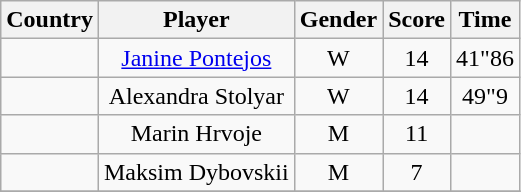<table class="wikitable sortable" style="text-align:center">
<tr>
<th>Country</th>
<th>Player</th>
<th>Gender</th>
<th>Score</th>
<th>Time</th>
</tr>
<tr>
<td></td>
<td><a href='#'>Janine Pontejos</a></td>
<td>W</td>
<td>14</td>
<td>41"86</td>
</tr>
<tr>
<td></td>
<td>Alexandra Stolyar</td>
<td>W</td>
<td>14</td>
<td>49"9</td>
</tr>
<tr>
<td></td>
<td>Marin Hrvoje</td>
<td>M</td>
<td>11</td>
<td></td>
</tr>
<tr>
<td></td>
<td>Maksim Dybovskii</td>
<td>M</td>
<td>7</td>
<td></td>
</tr>
<tr>
</tr>
</table>
